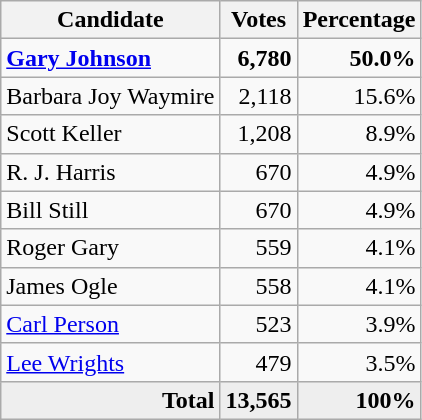<table class="wikitable" style="text-align: right">
<tr>
<th>Candidate</th>
<th>Votes</th>
<th>Percentage</th>
</tr>
<tr>
<td style="text-align:left;"><strong><a href='#'>Gary Johnson</a></strong></td>
<td><strong>6,780</strong></td>
<td><strong>50.0%</strong></td>
</tr>
<tr>
<td style="text-align:left;">Barbara Joy Waymire</td>
<td>2,118</td>
<td>15.6%</td>
</tr>
<tr>
<td style="text-align:left;">Scott Keller</td>
<td>1,208</td>
<td>8.9%</td>
</tr>
<tr>
<td style="text-align:left;">R. J. Harris</td>
<td>670</td>
<td>4.9%</td>
</tr>
<tr>
<td style="text-align:left;">Bill Still</td>
<td>670</td>
<td>4.9%</td>
</tr>
<tr>
<td style="text-align:left;">Roger Gary</td>
<td>559</td>
<td>4.1%</td>
</tr>
<tr>
<td style="text-align:left;">James Ogle</td>
<td>558</td>
<td>4.1%</td>
</tr>
<tr>
<td style="text-align:left;"><a href='#'>Carl Person</a></td>
<td>523</td>
<td>3.9%</td>
</tr>
<tr>
<td style="text-align:left;"><a href='#'>Lee Wrights</a></td>
<td>479</td>
<td>3.5%</td>
</tr>
<tr style="background:#eee;">
<td style="margin-right:0.50px"><strong>Total</strong></td>
<td style="margin-right:0.50px"><strong>13,565</strong></td>
<td style="margin-right:0.50px"><strong>100%</strong></td>
</tr>
</table>
